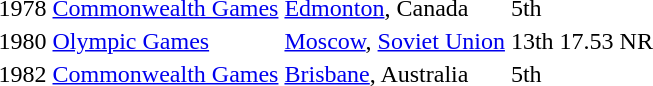<table>
<tr>
<td>1978</td>
<td><a href='#'>Commonwealth Games</a></td>
<td><a href='#'>Edmonton</a>, Canada</td>
<td>5th</td>
<td></td>
</tr>
<tr>
<td>1980</td>
<td><a href='#'>Olympic Games</a></td>
<td><a href='#'>Moscow</a>, <a href='#'>Soviet Union</a></td>
<td>13th</td>
<td>17.53 NR</td>
</tr>
<tr>
<td>1982</td>
<td><a href='#'>Commonwealth Games</a></td>
<td><a href='#'>Brisbane</a>, Australia</td>
<td>5th</td>
<td></td>
</tr>
</table>
